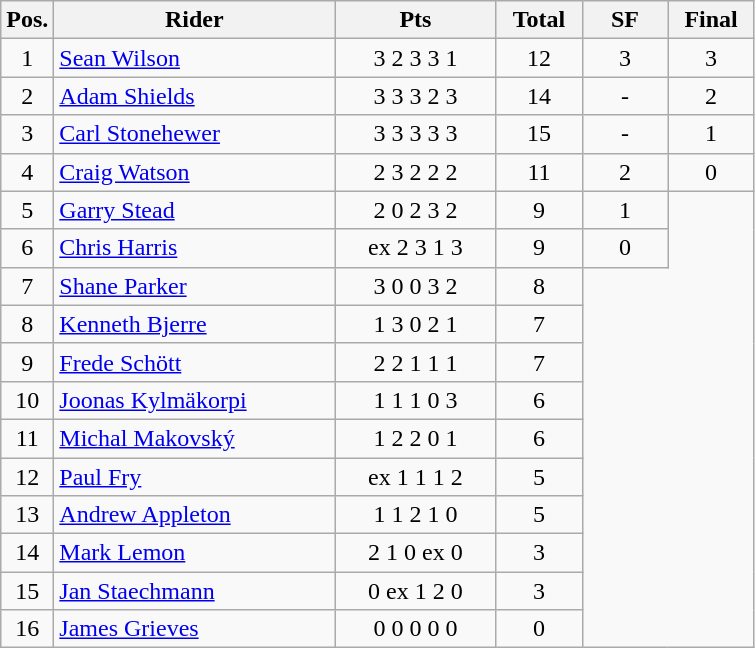<table class=wikitable>
<tr>
<th width=25px>Pos.</th>
<th width=180px>Rider</th>
<th width=100px>Pts</th>
<th width=50px>Total</th>
<th width=50px>SF</th>
<th width=50px>Final</th>
</tr>
<tr align=center >
<td>1</td>
<td align=left> <a href='#'>Sean Wilson</a></td>
<td>3	2	3	3	1</td>
<td>12</td>
<td>3</td>
<td>3</td>
</tr>
<tr align=center>
<td>2</td>
<td align=left> <a href='#'>Adam Shields</a></td>
<td>3	3	3	2	3</td>
<td>14</td>
<td>-</td>
<td>2</td>
</tr>
<tr align=center>
<td>3</td>
<td align=left> <a href='#'>Carl Stonehewer</a></td>
<td>3	3	3	3	3</td>
<td>15</td>
<td>-</td>
<td>1</td>
</tr>
<tr align=center>
<td>4</td>
<td align=left> <a href='#'>Craig Watson</a></td>
<td>2	3	2	2	2</td>
<td>11</td>
<td>2</td>
<td>0</td>
</tr>
<tr align=center>
<td>5</td>
<td align=left> <a href='#'>Garry Stead</a></td>
<td>2	0	2	3	2</td>
<td>9</td>
<td>1</td>
</tr>
<tr align=center>
<td>6</td>
<td align=left> <a href='#'>Chris Harris</a></td>
<td>ex	2	3	1	3</td>
<td>9</td>
<td>0</td>
</tr>
<tr align=center>
<td>7</td>
<td align=left> <a href='#'>Shane Parker</a></td>
<td>3	0	0	3	2</td>
<td>8</td>
</tr>
<tr align=center>
<td>8</td>
<td align=left> <a href='#'>Kenneth Bjerre</a></td>
<td>1	3	0	2	1</td>
<td>7</td>
</tr>
<tr align=center>
<td>9</td>
<td align=left> <a href='#'>Frede Schött</a></td>
<td>2	2	1	1	1</td>
<td>7</td>
</tr>
<tr align=center>
<td>10</td>
<td align=left> <a href='#'>Joonas Kylmäkorpi</a></td>
<td>1	1	1	0	3</td>
<td>6</td>
</tr>
<tr align=center>
<td>11</td>
<td align=left> <a href='#'>Michal Makovský</a></td>
<td>1	2	2	0	1</td>
<td>6</td>
</tr>
<tr align=center>
<td>12</td>
<td align=left> <a href='#'>Paul Fry</a></td>
<td>ex	1	1	1	2</td>
<td>5</td>
</tr>
<tr align=center>
<td>13</td>
<td align=left> <a href='#'>Andrew Appleton</a></td>
<td>1	1	2	1	0</td>
<td>5</td>
</tr>
<tr align=center>
<td>14</td>
<td align=left> <a href='#'>Mark Lemon</a></td>
<td>2	1	0	ex	0</td>
<td>3</td>
</tr>
<tr align=center>
<td>15</td>
<td align=left> <a href='#'>Jan Staechmann</a></td>
<td>0	ex	1	2	0</td>
<td>3</td>
</tr>
<tr align=center>
<td>16</td>
<td align=left> <a href='#'>James Grieves</a></td>
<td>0	0	0	0	0</td>
<td>0</td>
</tr>
</table>
